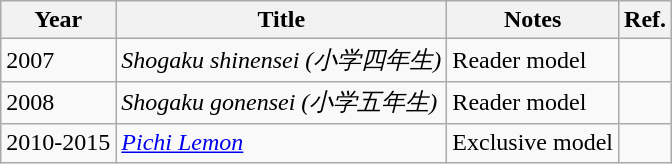<table class="wikitable">
<tr>
<th>Year</th>
<th>Title</th>
<th>Notes</th>
<th>Ref.</th>
</tr>
<tr>
<td>2007</td>
<td><em>Shogaku shinensei (小学四年生)</em></td>
<td>Reader model</td>
<td></td>
</tr>
<tr>
<td>2008</td>
<td><em>Shogaku gonensei (小学五年生)</em></td>
<td>Reader model</td>
<td></td>
</tr>
<tr>
<td>2010-2015</td>
<td><em><a href='#'>Pichi Lemon</a></em></td>
<td>Exclusive model</td>
<td></td>
</tr>
</table>
